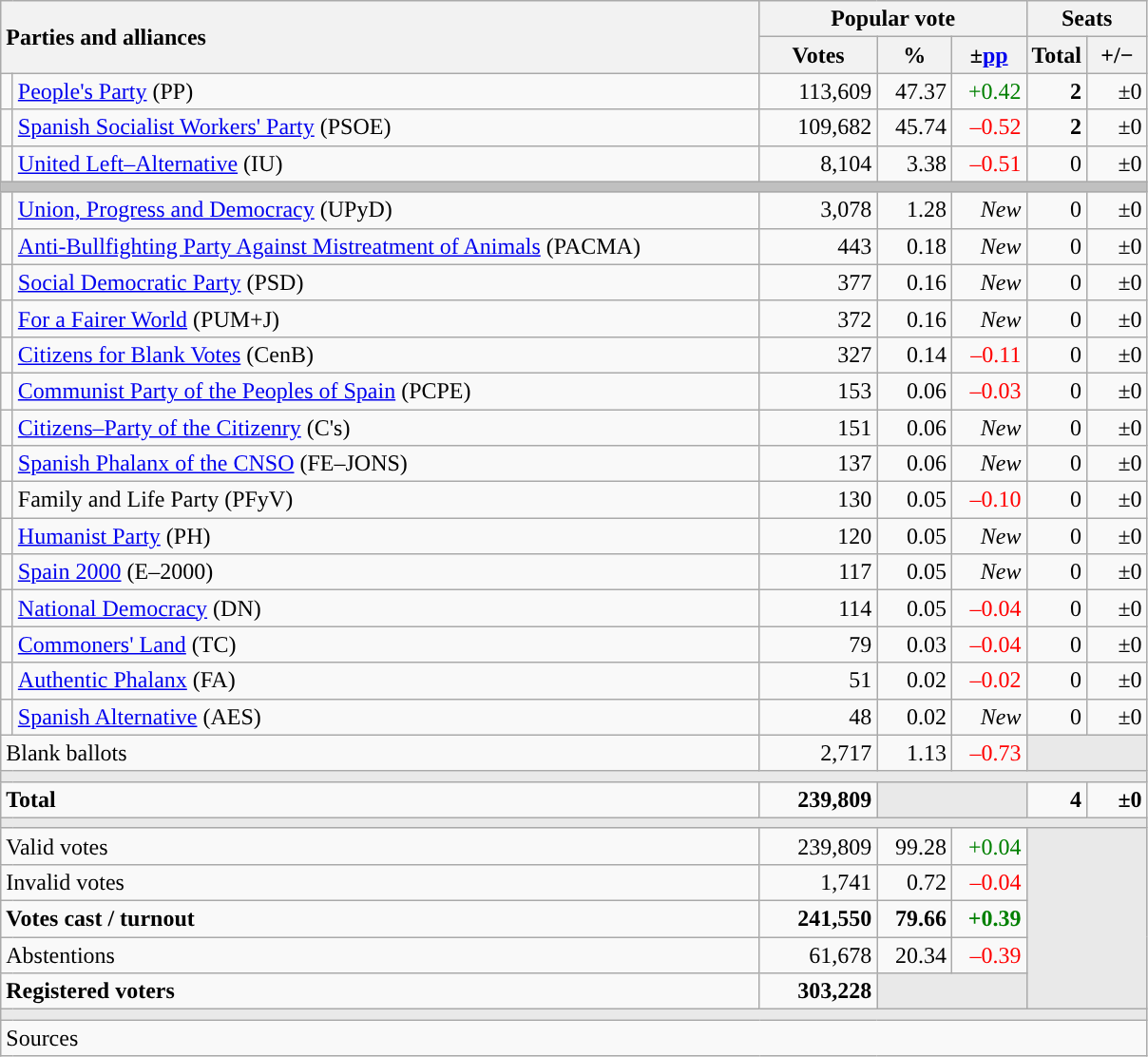<table class="wikitable" style="text-align:right;">
<tr>
<th style="text-align:left;" rowspan="2" colspan="2" width="525">Parties and alliances</th>
<th colspan="3">Popular vote</th>
<th colspan="2">Seats</th>
</tr>
<tr>
<th width="75">Votes</th>
<th width="45">%</th>
<th width="45">±<a href='#'>pp</a></th>
<th width="35">Total</th>
<th width="35">+/−</th>
</tr>
<tr>
<td width="1" style="color:inherit;background:"></td>
<td align="left"><a href='#'>People's Party</a> (PP)</td>
<td>113,609</td>
<td>47.37</td>
<td style="color:green;">+0.42</td>
<td><strong>2</strong></td>
<td>±0</td>
</tr>
<tr>
<td style="color:inherit;background:"></td>
<td align="left"><a href='#'>Spanish Socialist Workers' Party</a> (PSOE)</td>
<td>109,682</td>
<td>45.74</td>
<td style="color:red;">–0.52</td>
<td><strong>2</strong></td>
<td>±0</td>
</tr>
<tr>
<td style="color:inherit;background:"></td>
<td align="left"><a href='#'>United Left–Alternative</a> (IU)</td>
<td>8,104</td>
<td>3.38</td>
<td style="color:red;">–0.51</td>
<td>0</td>
<td>±0</td>
</tr>
<tr>
<td colspan="7" bgcolor="#C0C0C0"></td>
</tr>
<tr>
<td style="color:inherit;background:"></td>
<td align="left"><a href='#'>Union, Progress and Democracy</a> (UPyD)</td>
<td>3,078</td>
<td>1.28</td>
<td><em>New</em></td>
<td>0</td>
<td>±0</td>
</tr>
<tr>
<td style="color:inherit;background:"></td>
<td align="left"><a href='#'>Anti-Bullfighting Party Against Mistreatment of Animals</a> (PACMA)</td>
<td>443</td>
<td>0.18</td>
<td><em>New</em></td>
<td>0</td>
<td>±0</td>
</tr>
<tr>
<td style="color:inherit;background:"></td>
<td align="left"><a href='#'>Social Democratic Party</a> (PSD)</td>
<td>377</td>
<td>0.16</td>
<td><em>New</em></td>
<td>0</td>
<td>±0</td>
</tr>
<tr>
<td style="color:inherit;background:"></td>
<td align="left"><a href='#'>For a Fairer World</a> (PUM+J)</td>
<td>372</td>
<td>0.16</td>
<td><em>New</em></td>
<td>0</td>
<td>±0</td>
</tr>
<tr>
<td style="color:inherit;background:"></td>
<td align="left"><a href='#'>Citizens for Blank Votes</a> (CenB)</td>
<td>327</td>
<td>0.14</td>
<td style="color:red;">–0.11</td>
<td>0</td>
<td>±0</td>
</tr>
<tr>
<td style="color:inherit;background:"></td>
<td align="left"><a href='#'>Communist Party of the Peoples of Spain</a> (PCPE)</td>
<td>153</td>
<td>0.06</td>
<td style="color:red;">–0.03</td>
<td>0</td>
<td>±0</td>
</tr>
<tr>
<td style="color:inherit;background:"></td>
<td align="left"><a href='#'>Citizens–Party of the Citizenry</a> (C's)</td>
<td>151</td>
<td>0.06</td>
<td><em>New</em></td>
<td>0</td>
<td>±0</td>
</tr>
<tr>
<td style="color:inherit;background:"></td>
<td align="left"><a href='#'>Spanish Phalanx of the CNSO</a> (FE–JONS)</td>
<td>137</td>
<td>0.06</td>
<td><em>New</em></td>
<td>0</td>
<td>±0</td>
</tr>
<tr>
<td style="color:inherit;background:"></td>
<td align="left">Family and Life Party (PFyV)</td>
<td>130</td>
<td>0.05</td>
<td style="color:red;">–0.10</td>
<td>0</td>
<td>±0</td>
</tr>
<tr>
<td style="color:inherit;background:"></td>
<td align="left"><a href='#'>Humanist Party</a> (PH)</td>
<td>120</td>
<td>0.05</td>
<td><em>New</em></td>
<td>0</td>
<td>±0</td>
</tr>
<tr>
<td style="color:inherit;background:"></td>
<td align="left"><a href='#'>Spain 2000</a> (E–2000)</td>
<td>117</td>
<td>0.05</td>
<td><em>New</em></td>
<td>0</td>
<td>±0</td>
</tr>
<tr>
<td style="color:inherit;background:"></td>
<td align="left"><a href='#'>National Democracy</a> (DN)</td>
<td>114</td>
<td>0.05</td>
<td style="color:red;">–0.04</td>
<td>0</td>
<td>±0</td>
</tr>
<tr>
<td style="color:inherit;background:"></td>
<td align="left"><a href='#'>Commoners' Land</a> (TC)</td>
<td>79</td>
<td>0.03</td>
<td style="color:red;">–0.04</td>
<td>0</td>
<td>±0</td>
</tr>
<tr>
<td style="color:inherit;background:"></td>
<td align="left"><a href='#'>Authentic Phalanx</a> (FA)</td>
<td>51</td>
<td>0.02</td>
<td style="color:red;">–0.02</td>
<td>0</td>
<td>±0</td>
</tr>
<tr>
<td style="color:inherit;background:"></td>
<td align="left"><a href='#'>Spanish Alternative</a> (AES)</td>
<td>48</td>
<td>0.02</td>
<td><em>New</em></td>
<td>0</td>
<td>±0</td>
</tr>
<tr>
<td align="left" colspan="2">Blank ballots</td>
<td>2,717</td>
<td>1.13</td>
<td style="color:red;">–0.73</td>
<td bgcolor="#E9E9E9" colspan="2"></td>
</tr>
<tr>
<td colspan="7" bgcolor="#E9E9E9"></td>
</tr>
<tr style="font-weight:bold;">
<td align="left" colspan="2">Total</td>
<td>239,809</td>
<td bgcolor="#E9E9E9" colspan="2"></td>
<td>4</td>
<td>±0</td>
</tr>
<tr>
<td colspan="7" bgcolor="#E9E9E9"></td>
</tr>
<tr>
<td align="left" colspan="2">Valid votes</td>
<td>239,809</td>
<td>99.28</td>
<td style="color:green;">+0.04</td>
<td bgcolor="#E9E9E9" colspan="2" rowspan="5"></td>
</tr>
<tr>
<td align="left" colspan="2">Invalid votes</td>
<td>1,741</td>
<td>0.72</td>
<td style="color:red;">–0.04</td>
</tr>
<tr style="font-weight:bold;">
<td align="left" colspan="2">Votes cast / turnout</td>
<td>241,550</td>
<td>79.66</td>
<td style="color:green;">+0.39</td>
</tr>
<tr>
<td align="left" colspan="2">Abstentions</td>
<td>61,678</td>
<td>20.34</td>
<td style="color:red;">–0.39</td>
</tr>
<tr style="font-weight:bold;">
<td align="left" colspan="2">Registered voters</td>
<td>303,228</td>
<td bgcolor="#E9E9E9" colspan="2"></td>
</tr>
<tr>
<td colspan="7" bgcolor="#E9E9E9"></td>
</tr>
<tr>
<td align="left" colspan="7">Sources</td>
</tr>
</table>
